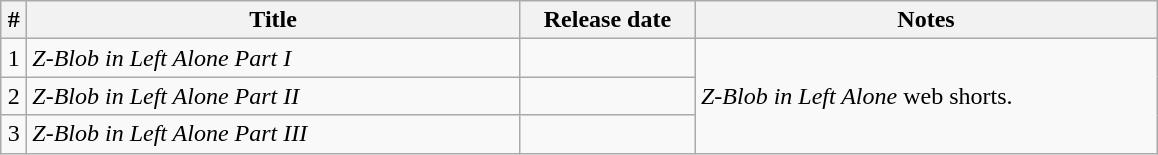<table class="wikitable sortable">
<tr>
<th width=10>#</th>
<th width=321>Title</th>
<th width=110>Release date</th>
<th width=300>Notes</th>
</tr>
<tr>
<td align="center">1</td>
<td><em>Z-Blob in Left Alone Part I</em></td>
<td align="right"></td>
<td rowspan="3"><em>Z-Blob in Left Alone</em> web shorts.</td>
</tr>
<tr>
<td align="center">2</td>
<td><em>Z-Blob in Left Alone Part II</em></td>
<td align="right"></td>
</tr>
<tr>
<td align="center">3</td>
<td><em>Z-Blob in Left Alone Part III</em></td>
<td align="right"></td>
</tr>
</table>
